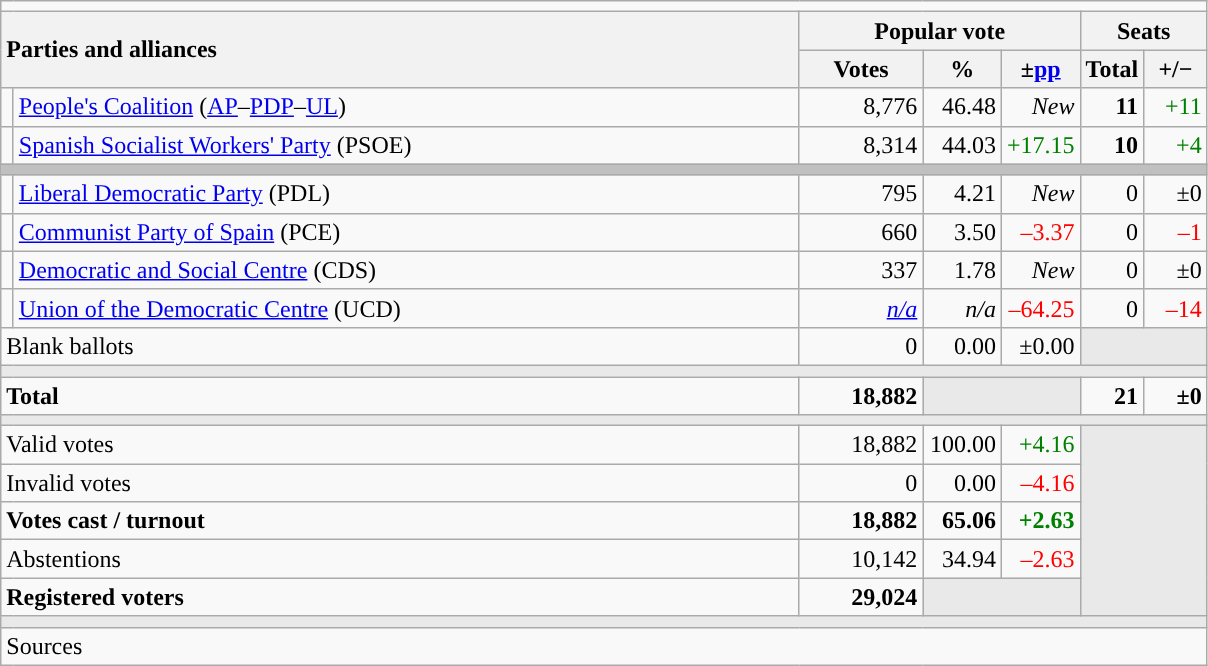<table class="wikitable" style="text-align:right;">
<tr>
<td colspan="7"></td>
</tr>
<tr>
<th style="text-align:left;" rowspan="2" colspan="2" width="525">Parties and alliances</th>
<th colspan="3">Popular vote</th>
<th colspan="2">Seats</th>
</tr>
<tr>
<th width="75">Votes</th>
<th width="45">%</th>
<th width="45">±<a href='#'>pp</a></th>
<th width="35">Total</th>
<th width="35">+/−</th>
</tr>
<tr>
<td width="1" style="color:inherit;background:"></td>
<td align="left"><a href='#'>People's Coalition</a> (<a href='#'>AP</a>–<a href='#'>PDP</a>–<a href='#'>UL</a>)</td>
<td>8,776</td>
<td>46.48</td>
<td><em>New</em></td>
<td><strong>11</strong></td>
<td style="color:green;">+11</td>
</tr>
<tr>
<td style="color:inherit;background:"></td>
<td align="left"><a href='#'>Spanish Socialist Workers' Party</a> (PSOE)</td>
<td>8,314</td>
<td>44.03</td>
<td style="color:green;">+17.15</td>
<td><strong>10</strong></td>
<td style="color:green;">+4</td>
</tr>
<tr>
<td colspan="7" bgcolor="#C0C0C0"></td>
</tr>
<tr>
<td style="color:inherit;background:"></td>
<td align="left"><a href='#'>Liberal Democratic Party</a> (PDL)</td>
<td>795</td>
<td>4.21</td>
<td><em>New</em></td>
<td>0</td>
<td>±0</td>
</tr>
<tr>
<td style="color:inherit;background:"></td>
<td align="left"><a href='#'>Communist Party of Spain</a> (PCE)</td>
<td>660</td>
<td>3.50</td>
<td style="color:red;">–3.37</td>
<td>0</td>
<td style="color:red;">–1</td>
</tr>
<tr>
<td style="color:inherit;background:"></td>
<td align="left"><a href='#'>Democratic and Social Centre</a> (CDS)</td>
<td>337</td>
<td>1.78</td>
<td><em>New</em></td>
<td>0</td>
<td>±0</td>
</tr>
<tr>
<td style="color:inherit;background:"></td>
<td align="left"><a href='#'>Union of the Democratic Centre</a> (UCD)</td>
<td><em><a href='#'>n/a</a></em></td>
<td><em>n/a</em></td>
<td style="color:red;">–64.25</td>
<td>0</td>
<td style="color:red;">–14</td>
</tr>
<tr>
<td align="left" colspan="2">Blank ballots</td>
<td>0</td>
<td>0.00</td>
<td>±0.00</td>
<td bgcolor="#E9E9E9" colspan="2"></td>
</tr>
<tr>
<td colspan="7" bgcolor="#E9E9E9"></td>
</tr>
<tr style="font-weight:bold;">
<td align="left" colspan="2">Total</td>
<td>18,882</td>
<td bgcolor="#E9E9E9" colspan="2"></td>
<td>21</td>
<td>±0</td>
</tr>
<tr>
<td colspan="7" bgcolor="#E9E9E9"></td>
</tr>
<tr>
<td align="left" colspan="2">Valid votes</td>
<td>18,882</td>
<td>100.00</td>
<td style="color:green;">+4.16</td>
<td bgcolor="#E9E9E9" colspan="2" rowspan="5"></td>
</tr>
<tr>
<td align="left" colspan="2">Invalid votes</td>
<td>0</td>
<td>0.00</td>
<td style="color:red;">–4.16</td>
</tr>
<tr style="font-weight:bold;">
<td align="left" colspan="2">Votes cast / turnout</td>
<td>18,882</td>
<td>65.06</td>
<td style="color:green;">+2.63</td>
</tr>
<tr>
<td align="left" colspan="2">Abstentions</td>
<td>10,142</td>
<td>34.94</td>
<td style="color:red;">–2.63</td>
</tr>
<tr style="font-weight:bold;">
<td align="left" colspan="2">Registered voters</td>
<td>29,024</td>
<td bgcolor="#E9E9E9" colspan="2"></td>
</tr>
<tr>
<td colspan="7" bgcolor="#E9E9E9"></td>
</tr>
<tr>
<td align="left" colspan="7">Sources</td>
</tr>
</table>
